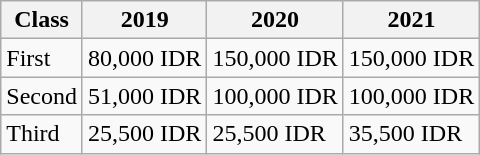<table class="wikitable">
<tr>
<th>Class</th>
<th>2019</th>
<th>2020</th>
<th>2021</th>
</tr>
<tr>
<td>First</td>
<td>80,000 IDR</td>
<td>150,000 IDR</td>
<td>150,000 IDR</td>
</tr>
<tr>
<td>Second</td>
<td>51,000 IDR</td>
<td>100,000 IDR</td>
<td>100,000 IDR</td>
</tr>
<tr>
<td>Third</td>
<td>25,500 IDR</td>
<td>25,500 IDR</td>
<td>35,500 IDR</td>
</tr>
</table>
